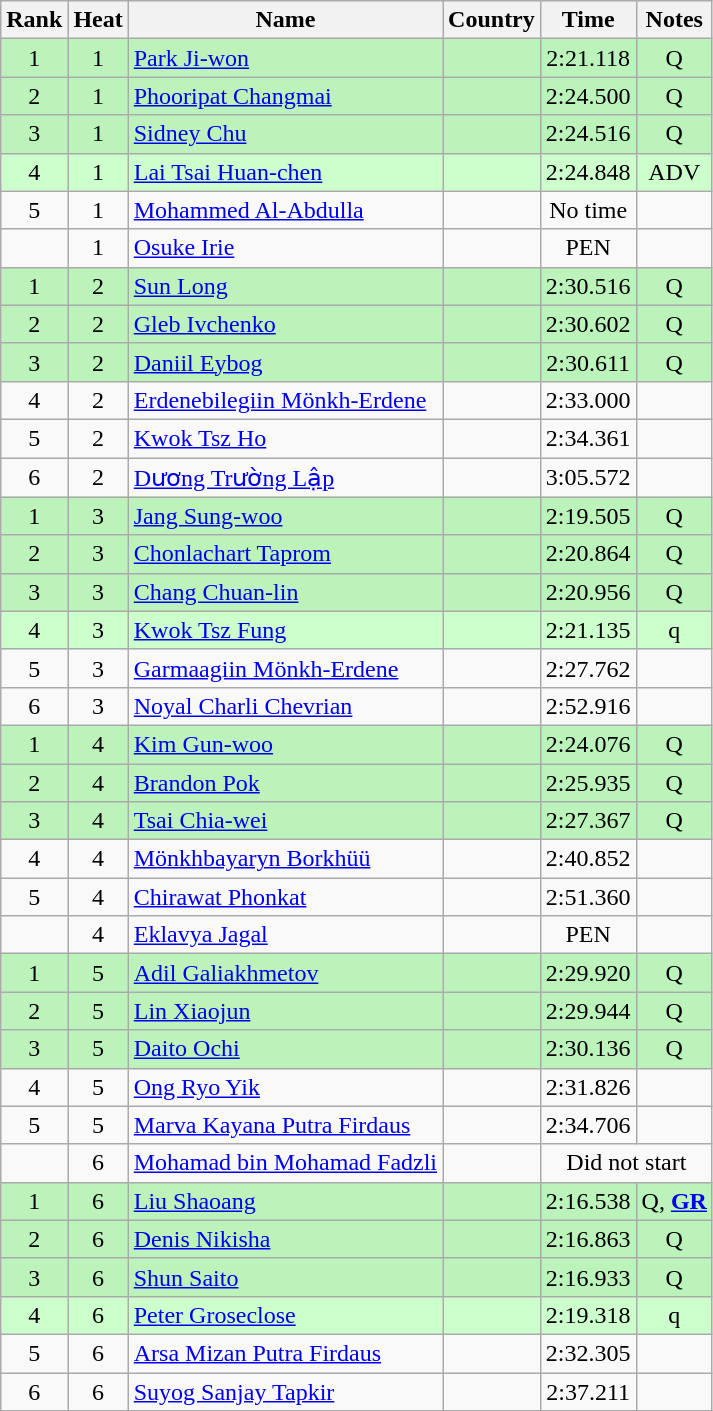<table class="wikitable sortable" style="text-align:center">
<tr>
<th>Rank</th>
<th>Heat</th>
<th>Name</th>
<th>Country</th>
<th>Time</th>
<th>Notes</th>
</tr>
<tr bgcolor=bbf3bb>
<td>1</td>
<td>1</td>
<td align=left><a href='#'>Park Ji-won</a></td>
<td align=left></td>
<td>2:21.118</td>
<td>Q</td>
</tr>
<tr bgcolor=bbf3bb>
<td>2</td>
<td>1</td>
<td align=left><a href='#'>Phooripat Changmai</a></td>
<td align=left></td>
<td>2:24.500</td>
<td>Q</td>
</tr>
<tr bgcolor=bbf3bb>
<td>3</td>
<td>1</td>
<td align=left><a href='#'>Sidney Chu</a></td>
<td align=left></td>
<td>2:24.516</td>
<td>Q</td>
</tr>
<tr bgcolor=ccffcc>
<td>4</td>
<td>1</td>
<td align=left><a href='#'>Lai Tsai Huan-chen</a></td>
<td align=left></td>
<td>2:24.848</td>
<td>ADV</td>
</tr>
<tr>
<td>5</td>
<td>1</td>
<td align=left><a href='#'>Mohammed Al-Abdulla</a></td>
<td align=left></td>
<td>No time</td>
<td></td>
</tr>
<tr>
<td></td>
<td>1</td>
<td align=left><a href='#'>Osuke Irie</a></td>
<td align=left></td>
<td>PEN</td>
<td></td>
</tr>
<tr bgcolor=bbf3bb>
<td>1</td>
<td>2</td>
<td align=left><a href='#'>Sun Long</a></td>
<td align=left></td>
<td>2:30.516</td>
<td>Q</td>
</tr>
<tr bgcolor=bbf3bb>
<td>2</td>
<td>2</td>
<td align=left><a href='#'>Gleb Ivchenko</a></td>
<td align=left></td>
<td>2:30.602</td>
<td>Q</td>
</tr>
<tr bgcolor=bbf3bb>
<td>3</td>
<td>2</td>
<td align=left><a href='#'>Daniil Eybog</a></td>
<td align=left></td>
<td>2:30.611</td>
<td>Q</td>
</tr>
<tr>
<td>4</td>
<td>2</td>
<td align=left><a href='#'>Erdenebilegiin Mönkh-Erdene</a></td>
<td align=left></td>
<td>2:33.000</td>
<td></td>
</tr>
<tr>
<td>5</td>
<td>2</td>
<td align=left><a href='#'>Kwok Tsz Ho</a></td>
<td align=left></td>
<td>2:34.361</td>
<td></td>
</tr>
<tr>
<td>6</td>
<td>2</td>
<td align=left><a href='#'>Dương Trường Lập</a></td>
<td align=left></td>
<td>3:05.572</td>
<td></td>
</tr>
<tr bgcolor=bbf3bb>
<td>1</td>
<td>3</td>
<td align=left><a href='#'>Jang Sung-woo</a></td>
<td align=left></td>
<td>2:19.505</td>
<td>Q</td>
</tr>
<tr bgcolor=bbf3bb>
<td>2</td>
<td>3</td>
<td align=left><a href='#'>Chonlachart Taprom</a></td>
<td align=left></td>
<td>2:20.864</td>
<td>Q</td>
</tr>
<tr bgcolor=bbf3bb>
<td>3</td>
<td>3</td>
<td align=left><a href='#'>Chang Chuan-lin</a></td>
<td align=left></td>
<td>2:20.956</td>
<td>Q</td>
</tr>
<tr bgcolor=ccffcc>
<td>4</td>
<td>3</td>
<td align=left><a href='#'>Kwok Tsz Fung</a></td>
<td align=left></td>
<td>2:21.135</td>
<td>q</td>
</tr>
<tr>
<td>5</td>
<td>3</td>
<td align=left><a href='#'>Garmaagiin Mönkh-Erdene</a></td>
<td align=left></td>
<td>2:27.762</td>
<td></td>
</tr>
<tr>
<td>6</td>
<td>3</td>
<td align=left><a href='#'>Noyal Charli Chevrian</a></td>
<td align=left></td>
<td>2:52.916</td>
<td></td>
</tr>
<tr bgcolor=bbf3bb>
<td>1</td>
<td>4</td>
<td align=left><a href='#'>Kim Gun-woo</a></td>
<td align=left></td>
<td>2:24.076</td>
<td>Q</td>
</tr>
<tr bgcolor=bbf3bb>
<td>2</td>
<td>4</td>
<td align=left><a href='#'>Brandon Pok</a></td>
<td align=left></td>
<td>2:25.935</td>
<td>Q</td>
</tr>
<tr bgcolor=bbf3bb>
<td>3</td>
<td>4</td>
<td align=left><a href='#'>Tsai Chia-wei</a></td>
<td align=left></td>
<td>2:27.367</td>
<td>Q</td>
</tr>
<tr>
<td>4</td>
<td>4</td>
<td align=left><a href='#'>Mönkhbayaryn Borkhüü</a></td>
<td align=left></td>
<td>2:40.852</td>
<td></td>
</tr>
<tr>
<td>5</td>
<td>4</td>
<td align=left><a href='#'>Chirawat Phonkat</a></td>
<td align=left></td>
<td>2:51.360</td>
<td></td>
</tr>
<tr>
<td></td>
<td>4</td>
<td align=left><a href='#'>Eklavya Jagal</a></td>
<td align=left></td>
<td>PEN</td>
<td></td>
</tr>
<tr bgcolor=bbf3bb>
<td>1</td>
<td>5</td>
<td align=left><a href='#'>Adil Galiakhmetov</a></td>
<td align=left></td>
<td>2:29.920</td>
<td>Q</td>
</tr>
<tr bgcolor=bbf3bb>
<td>2</td>
<td>5</td>
<td align=left><a href='#'>Lin Xiaojun</a></td>
<td align=left></td>
<td>2:29.944</td>
<td>Q</td>
</tr>
<tr bgcolor=bbf3bb>
<td>3</td>
<td>5</td>
<td align=left><a href='#'>Daito Ochi</a></td>
<td align=left></td>
<td>2:30.136</td>
<td>Q</td>
</tr>
<tr>
<td>4</td>
<td>5</td>
<td align=left><a href='#'>Ong Ryo Yik</a></td>
<td align=left></td>
<td>2:31.826</td>
<td></td>
</tr>
<tr>
<td>5</td>
<td>5</td>
<td align=left><a href='#'>Marva Kayana Putra Firdaus</a></td>
<td align=left></td>
<td>2:34.706</td>
<td></td>
</tr>
<tr>
<td></td>
<td>6</td>
<td align=left><a href='#'>Mohamad bin Mohamad Fadzli</a></td>
<td align=left></td>
<td colspan=2>Did not start</td>
</tr>
<tr bgcolor=bbf3bb>
<td>1</td>
<td>6</td>
<td align=left><a href='#'>Liu Shaoang</a></td>
<td align=left></td>
<td>2:16.538</td>
<td>Q, <strong><a href='#'>GR</a></strong></td>
</tr>
<tr bgcolor=bbf3bb>
<td>2</td>
<td>6</td>
<td align=left><a href='#'>Denis Nikisha</a></td>
<td align=left></td>
<td>2:16.863</td>
<td>Q</td>
</tr>
<tr bgcolor=bbf3bb>
<td>3</td>
<td>6</td>
<td align=left><a href='#'>Shun Saito</a></td>
<td align=left></td>
<td>2:16.933</td>
<td>Q</td>
</tr>
<tr bgcolor=ccffcc>
<td>4</td>
<td>6</td>
<td align=left><a href='#'>Peter Groseclose</a></td>
<td align=left></td>
<td>2:19.318</td>
<td>q</td>
</tr>
<tr>
<td>5</td>
<td>6</td>
<td align=left><a href='#'>Arsa Mizan Putra Firdaus</a></td>
<td align=left></td>
<td>2:32.305</td>
<td></td>
</tr>
<tr>
<td>6</td>
<td>6</td>
<td align=left><a href='#'>Suyog Sanjay Tapkir</a></td>
<td align=left></td>
<td>2:37.211</td>
<td></td>
</tr>
</table>
